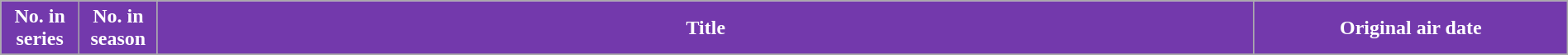<table class="wikitable plainrowheaders"  style="width:100%; margin-right:0;">
<tr>
<th style="width:5%; background:#7339ac; color:white;">No. in<br>series </th>
<th !  style="width:5%; background:#7339ac; color:white;">No. in<br>season </th>
<th !  style="width:70%; background:#7339ac; color:white;">Title</th>
<th !  style="width:20%; background:#7339ac; color:white;">Original air date</th>
</tr>
<tr>
</tr>
</table>
